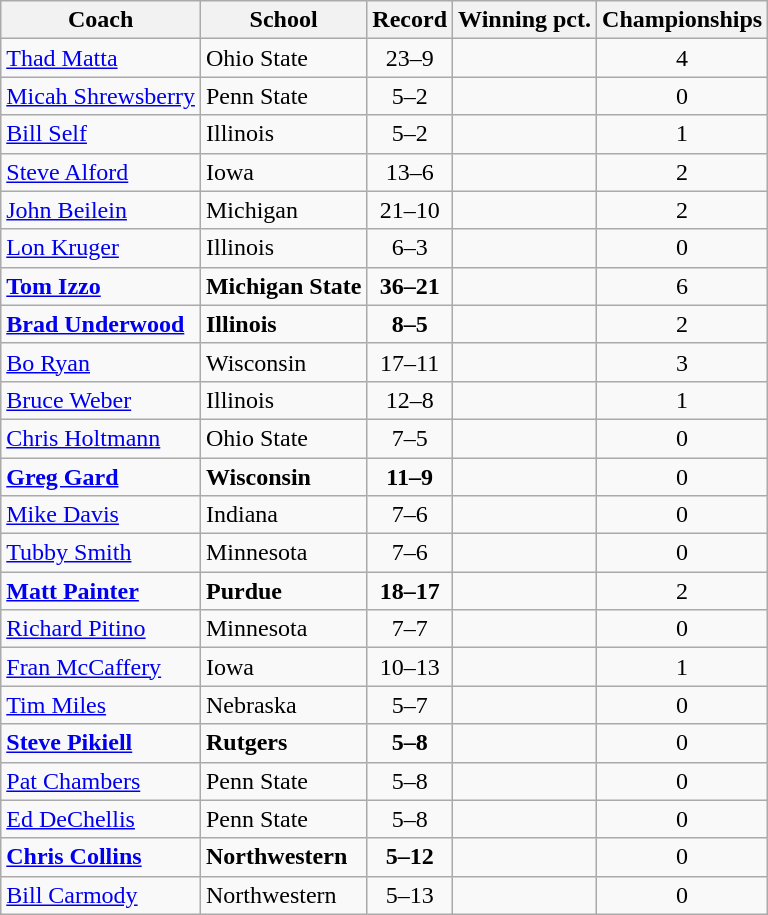<table class="wikitable sortable" style=text-align:center>
<tr>
<th>Coach</th>
<th>School</th>
<th>Record</th>
<th>Winning pct.</th>
<th>Championships</th>
</tr>
<tr>
<td align=left><a href='#'>Thad Matta</a></td>
<td align=left>Ohio State</td>
<td>23–9</td>
<td></td>
<td>4</td>
</tr>
<tr>
<td align=left><a href='#'>Micah Shrewsberry</a></td>
<td align=left>Penn State</td>
<td>5–2</td>
<td></td>
<td>0</td>
</tr>
<tr>
<td align=left><a href='#'>Bill Self</a></td>
<td align=left>Illinois</td>
<td>5–2</td>
<td></td>
<td>1</td>
</tr>
<tr>
<td align=left><a href='#'>Steve Alford</a></td>
<td align=left>Iowa</td>
<td>13–6</td>
<td></td>
<td>2</td>
</tr>
<tr>
<td align=left><a href='#'>John Beilein</a></td>
<td align=left>Michigan</td>
<td>21–10</td>
<td></td>
<td>2</td>
</tr>
<tr>
<td align=left><a href='#'>Lon Kruger</a></td>
<td align=left>Illinois</td>
<td>6–3</td>
<td></td>
<td>0</td>
</tr>
<tr>
<td align=left><strong><a href='#'>Tom Izzo</a> </strong></td>
<td align=left><strong>Michigan State</strong></td>
<td><strong>36–21</strong></td>
<td><strong></strong></td>
<td>6</td>
</tr>
<tr>
<td align=left><strong><a href='#'>Brad Underwood</a> </strong></td>
<td align=left><strong>Illinois</strong></td>
<td><strong>8–5</strong></td>
<td><strong></strong></td>
<td>2</td>
</tr>
<tr>
<td align=left><a href='#'>Bo Ryan</a></td>
<td align=left>Wisconsin</td>
<td>17–11</td>
<td></td>
<td>3</td>
</tr>
<tr>
<td align=left><a href='#'>Bruce Weber</a></td>
<td align=left>Illinois</td>
<td>12–8</td>
<td></td>
<td>1</td>
</tr>
<tr>
<td align=left><a href='#'>Chris Holtmann</a></td>
<td align=left>Ohio State</td>
<td>7–5</td>
<td></td>
<td>0</td>
</tr>
<tr>
<td align=left><strong><a href='#'>Greg Gard</a></strong></td>
<td align=left><strong>Wisconsin</strong></td>
<td><strong>11–9</strong></td>
<td><strong></strong></td>
<td>0</td>
</tr>
<tr>
<td align=left><a href='#'>Mike Davis</a></td>
<td align=left>Indiana</td>
<td>7–6</td>
<td></td>
<td>0</td>
</tr>
<tr>
<td align=left><a href='#'>Tubby Smith</a></td>
<td align=left>Minnesota</td>
<td>7–6</td>
<td></td>
<td>0</td>
</tr>
<tr>
<td align=left><strong><a href='#'>Matt Painter</a></strong></td>
<td align=left><strong>Purdue</strong></td>
<td><strong>18–17</strong></td>
<td><strong></strong></td>
<td>2</td>
</tr>
<tr>
<td align=left><a href='#'>Richard Pitino</a></td>
<td align=left>Minnesota</td>
<td>7–7</td>
<td></td>
<td>0</td>
</tr>
<tr>
<td align=left><a href='#'>Fran McCaffery</a></td>
<td align=left>Iowa</td>
<td>10–13</td>
<td></td>
<td>1</td>
</tr>
<tr>
<td align=left><a href='#'>Tim Miles</a></td>
<td align=left>Nebraska</td>
<td>5–7</td>
<td></td>
<td>0</td>
</tr>
<tr>
<td align=left><strong><a href='#'>Steve Pikiell</a></strong></td>
<td align=left><strong>Rutgers</strong></td>
<td><strong>5–8</strong></td>
<td><strong></strong></td>
<td>0</td>
</tr>
<tr>
<td align=left><a href='#'>Pat Chambers</a></td>
<td align=left>Penn State</td>
<td>5–8</td>
<td></td>
<td>0</td>
</tr>
<tr>
<td align=left><a href='#'>Ed DeChellis</a></td>
<td align=left>Penn State</td>
<td>5–8</td>
<td></td>
<td>0</td>
</tr>
<tr>
<td align=left><strong><a href='#'>Chris Collins</a></strong></td>
<td align=left><strong>Northwestern</strong></td>
<td><strong>5–12</strong></td>
<td><strong></strong></td>
<td>0</td>
</tr>
<tr>
<td align=left><a href='#'>Bill Carmody</a></td>
<td align=left>Northwestern</td>
<td>5–13</td>
<td></td>
<td>0</td>
</tr>
</table>
